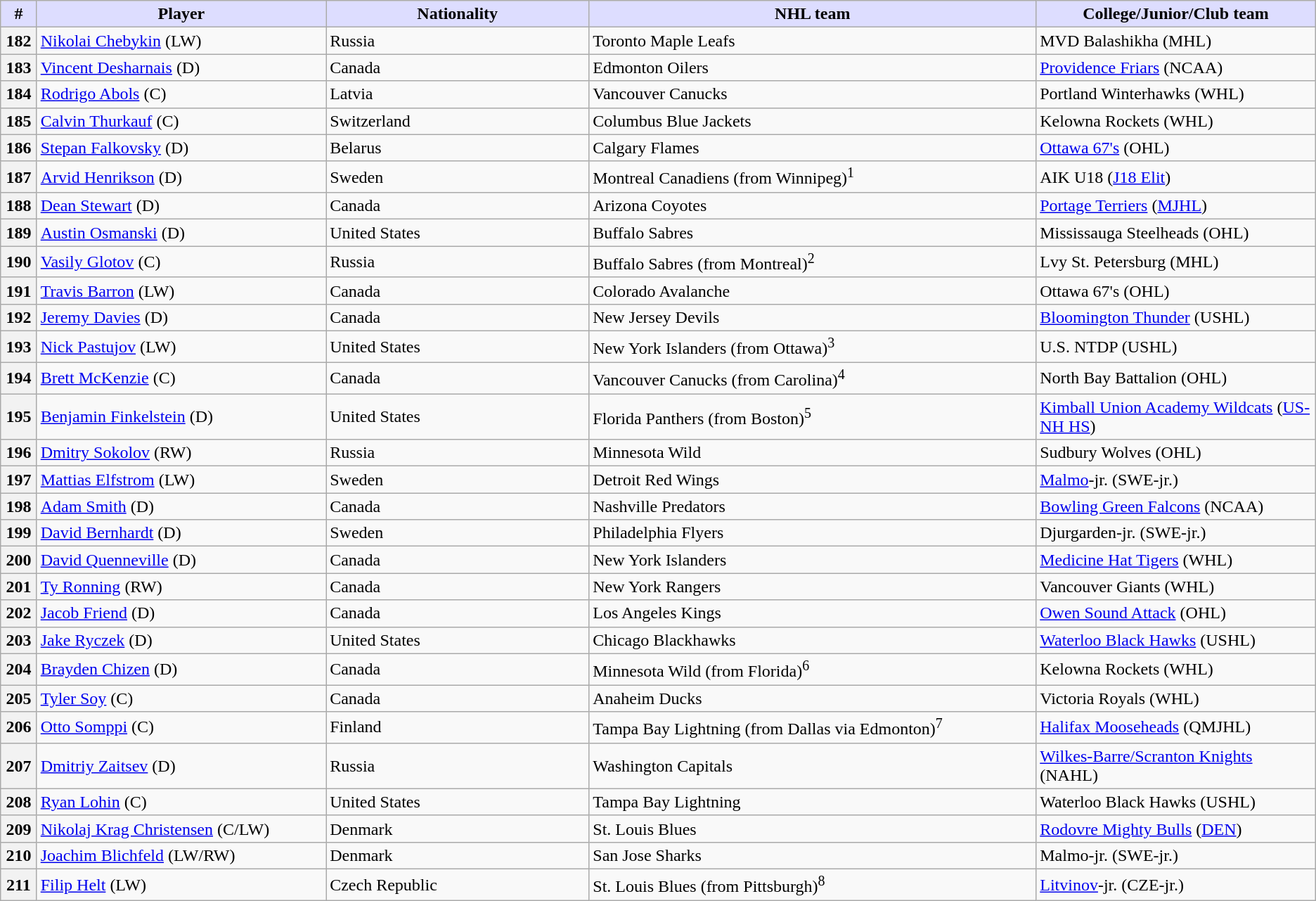<table class="wikitable">
<tr>
<th style="background:#ddf; width:2.75%;">#</th>
<th style="background:#ddf; width:22.0%;">Player</th>
<th style="background:#ddf; width:20.0%;">Nationality</th>
<th style="background:#ddf; width:34.0%;">NHL team</th>
<th style="background:#ddf; width:100.0%;">College/Junior/Club team</th>
</tr>
<tr>
<th>182</th>
<td><a href='#'>Nikolai Chebykin</a> (LW)</td>
<td> Russia</td>
<td>Toronto Maple Leafs</td>
<td>MVD Balashikha (MHL)</td>
</tr>
<tr>
<th>183</th>
<td><a href='#'>Vincent Desharnais</a> (D)</td>
<td> Canada</td>
<td>Edmonton Oilers</td>
<td><a href='#'>Providence Friars</a> (NCAA)</td>
</tr>
<tr>
<th>184</th>
<td><a href='#'>Rodrigo Abols</a> (C)</td>
<td> Latvia</td>
<td>Vancouver Canucks</td>
<td>Portland Winterhawks (WHL)</td>
</tr>
<tr>
<th>185</th>
<td><a href='#'>Calvin Thurkauf</a> (C)</td>
<td> Switzerland</td>
<td>Columbus Blue Jackets</td>
<td>Kelowna Rockets (WHL)</td>
</tr>
<tr>
<th>186</th>
<td><a href='#'>Stepan Falkovsky</a> (D)</td>
<td> Belarus</td>
<td>Calgary Flames</td>
<td><a href='#'>Ottawa 67's</a> (OHL)</td>
</tr>
<tr>
<th>187</th>
<td><a href='#'>Arvid Henrikson</a> (D)</td>
<td> Sweden</td>
<td>Montreal Canadiens (from Winnipeg)<sup>1</sup></td>
<td>AIK U18 (<a href='#'>J18 Elit</a>)</td>
</tr>
<tr>
<th>188</th>
<td><a href='#'>Dean Stewart</a> (D)</td>
<td> Canada</td>
<td>Arizona Coyotes</td>
<td><a href='#'>Portage Terriers</a> (<a href='#'>MJHL</a>)</td>
</tr>
<tr>
<th>189</th>
<td><a href='#'>Austin Osmanski</a> (D)</td>
<td> United States</td>
<td>Buffalo Sabres</td>
<td>Mississauga Steelheads (OHL)</td>
</tr>
<tr>
<th>190</th>
<td><a href='#'>Vasily Glotov</a> (C)</td>
<td> Russia</td>
<td>Buffalo Sabres (from Montreal)<sup>2</sup></td>
<td>Lvy St. Petersburg (MHL)</td>
</tr>
<tr>
<th>191</th>
<td><a href='#'>Travis Barron</a> (LW)</td>
<td> Canada</td>
<td>Colorado Avalanche</td>
<td>Ottawa 67's (OHL)</td>
</tr>
<tr>
<th>192</th>
<td><a href='#'>Jeremy Davies</a> (D)</td>
<td> Canada</td>
<td>New Jersey Devils</td>
<td><a href='#'>Bloomington Thunder</a> (USHL)</td>
</tr>
<tr>
<th>193</th>
<td><a href='#'>Nick Pastujov</a> (LW)</td>
<td> United States</td>
<td>New York Islanders (from Ottawa)<sup>3</sup></td>
<td>U.S. NTDP (USHL)</td>
</tr>
<tr>
<th>194</th>
<td><a href='#'>Brett McKenzie</a> (C)</td>
<td> Canada</td>
<td>Vancouver Canucks (from Carolina)<sup>4</sup></td>
<td>North Bay Battalion (OHL)</td>
</tr>
<tr>
<th>195</th>
<td><a href='#'>Benjamin Finkelstein</a> (D)</td>
<td> United States</td>
<td>Florida Panthers (from Boston)<sup>5</sup></td>
<td><a href='#'>Kimball Union Academy Wildcats</a> (<a href='#'>US-NH HS</a>)</td>
</tr>
<tr>
<th>196</th>
<td><a href='#'>Dmitry Sokolov</a> (RW)</td>
<td> Russia</td>
<td>Minnesota Wild</td>
<td>Sudbury Wolves (OHL)</td>
</tr>
<tr>
<th>197</th>
<td><a href='#'>Mattias Elfstrom</a> (LW)</td>
<td> Sweden</td>
<td>Detroit Red Wings</td>
<td><a href='#'>Malmo</a>-jr. (SWE-jr.)</td>
</tr>
<tr>
<th>198</th>
<td><a href='#'>Adam Smith</a> (D)</td>
<td> Canada</td>
<td>Nashville Predators</td>
<td><a href='#'>Bowling Green Falcons</a> (NCAA)</td>
</tr>
<tr>
<th>199</th>
<td><a href='#'>David Bernhardt</a> (D)</td>
<td> Sweden</td>
<td>Philadelphia Flyers</td>
<td>Djurgarden-jr. (SWE-jr.)</td>
</tr>
<tr>
<th>200</th>
<td><a href='#'>David Quenneville</a> (D)</td>
<td> Canada</td>
<td>New York Islanders</td>
<td><a href='#'>Medicine Hat Tigers</a> (WHL)</td>
</tr>
<tr>
<th>201</th>
<td><a href='#'>Ty Ronning</a> (RW)</td>
<td> Canada</td>
<td>New York Rangers</td>
<td>Vancouver Giants (WHL)</td>
</tr>
<tr>
<th>202</th>
<td><a href='#'>Jacob Friend</a> (D)</td>
<td> Canada</td>
<td>Los Angeles Kings</td>
<td><a href='#'>Owen Sound Attack</a> (OHL)</td>
</tr>
<tr>
<th>203</th>
<td><a href='#'>Jake Ryczek</a> (D)</td>
<td> United States</td>
<td>Chicago Blackhawks</td>
<td><a href='#'>Waterloo Black Hawks</a> (USHL)</td>
</tr>
<tr>
<th>204</th>
<td><a href='#'>Brayden Chizen</a> (D)</td>
<td> Canada</td>
<td>Minnesota Wild (from Florida)<sup>6</sup></td>
<td>Kelowna Rockets (WHL)</td>
</tr>
<tr>
<th>205</th>
<td><a href='#'>Tyler Soy</a> (C)</td>
<td> Canada</td>
<td>Anaheim Ducks</td>
<td>Victoria Royals (WHL)</td>
</tr>
<tr>
<th>206</th>
<td><a href='#'>Otto Somppi</a> (C)</td>
<td> Finland</td>
<td>Tampa Bay Lightning (from Dallas via Edmonton)<sup>7</sup></td>
<td><a href='#'>Halifax Mooseheads</a> (QMJHL)</td>
</tr>
<tr>
<th>207</th>
<td><a href='#'>Dmitriy Zaitsev</a> (D)</td>
<td> Russia</td>
<td>Washington Capitals</td>
<td><a href='#'>Wilkes-Barre/Scranton Knights</a> (NAHL)</td>
</tr>
<tr>
<th>208</th>
<td><a href='#'>Ryan Lohin</a> (C)</td>
<td> United States</td>
<td>Tampa Bay Lightning</td>
<td>Waterloo Black Hawks (USHL)</td>
</tr>
<tr>
<th>209</th>
<td><a href='#'>Nikolaj Krag Christensen</a> (C/LW)</td>
<td> Denmark</td>
<td>St. Louis Blues</td>
<td><a href='#'>Rodovre Mighty Bulls</a> (<a href='#'>DEN</a>)</td>
</tr>
<tr>
<th>210</th>
<td><a href='#'>Joachim Blichfeld</a> (LW/RW)</td>
<td> Denmark</td>
<td>San Jose Sharks</td>
<td>Malmo-jr. (SWE-jr.)</td>
</tr>
<tr>
<th>211</th>
<td><a href='#'>Filip Helt</a> (LW)</td>
<td> Czech Republic</td>
<td>St. Louis Blues (from Pittsburgh)<sup>8</sup></td>
<td><a href='#'>Litvinov</a>-jr. (CZE-jr.)</td>
</tr>
</table>
